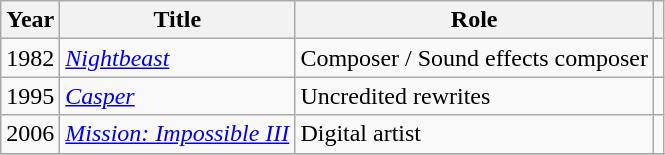<table class="wikitable">
<tr>
<th>Year</th>
<th>Title</th>
<th>Role</th>
<th></th>
</tr>
<tr>
<td>1982</td>
<td><em><a href='#'>Nightbeast</a></em></td>
<td>Composer / Sound effects composer</td>
<td></td>
</tr>
<tr>
<td>1995</td>
<td><em><a href='#'>Casper</a></em></td>
<td>Uncredited rewrites</td>
<td></td>
</tr>
<tr>
<td>2006</td>
<td><em><a href='#'>Mission: Impossible III</a></em></td>
<td>Digital artist</td>
<td></td>
</tr>
<tr>
</tr>
</table>
